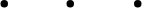<table>
<tr>
<td valign="top" style="width:33%"><br><ul><li></li></ul></td>
<td valign="top" style="width:33%"><br><ul><li></li></ul></td>
<td valign="top" style="width:33%"><br><ul><li></li></ul></td>
</tr>
</table>
